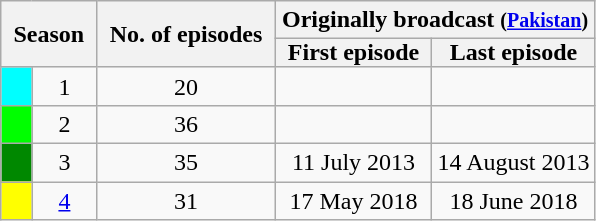<table class="wikitable" style="text-align:center">
<tr>
<th style="padding: 0 8px" colspan="2" rowspan="2">Season</th>
<th style="padding: 0 8px" rowspan="2">No. of episodes</th>
<th colspan="2">Originally broadcast <small>(<a href='#'>Pakistan</a>)</small></th>
</tr>
<tr>
<th style="padding: 0 8px">First episode</th>
<th style="padding: 0 8px">Last episode</th>
</tr>
<tr>
<td style="background:cyan;"></td>
<td style="text-align:center;">1</td>
<td style="text-align:center;">20</td>
<td style="text-align:center;"></td>
<td style="text-align:center;"></td>
</tr>
<tr>
<td style="background:#0f0;"></td>
<td style="text-align:center;">2</td>
<td style="text-align:center;">36</td>
<td style="text-align:center;"></td>
<td style="text-align:center;"></td>
</tr>
<tr>
<td style="background:#080;"></td>
<td style="text-align:center;">3</td>
<td style="text-align:center;">35</td>
<td style="text-align:center;">11 July 2013</td>
<td style="text-align:center;">14 August 2013</td>
</tr>
<tr>
<td style="background:yellow"></td>
<td style="text-align:center;"><a href='#'>4</a></td>
<td style="text-align:center;">31</td>
<td style="text-align:center;">17 May 2018</td>
<td style="text-align:center;">18 June 2018</td>
</tr>
</table>
